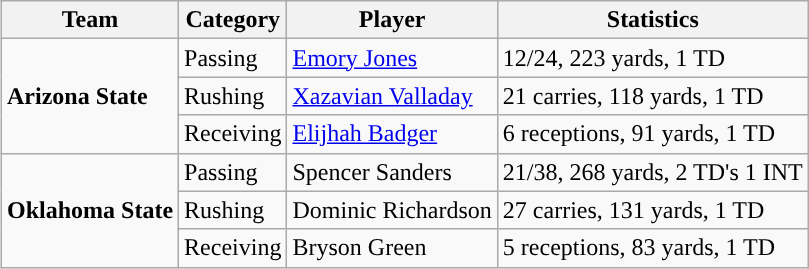<table class="wikitable" style="float: right;">
<tr>
<th>Team</th>
<th>Category</th>
<th>Player</th>
<th>Statistics</th>
</tr>
<tr>
<td rowspan=3><strong>Arizona State</strong></td>
<td>Passing</td>
<td><a href='#'>Emory Jones</a></td>
<td>12/24, 223 yards, 1 TD</td>
</tr>
<tr>
<td>Rushing</td>
<td><a href='#'>Xazavian Valladay</a></td>
<td>21 carries, 118 yards, 1 TD</td>
</tr>
<tr>
<td>Receiving</td>
<td><a href='#'>Elijhah Badger</a></td>
<td>6 receptions, 91 yards, 1 TD</td>
</tr>
<tr>
<td rowspan=3><strong>Oklahoma State</strong></td>
<td>Passing</td>
<td>Spencer Sanders</td>
<td>21/38, 268 yards, 2 TD's 1 INT</td>
</tr>
<tr>
<td>Rushing</td>
<td>Dominic Richardson</td>
<td>27 carries, 131 yards, 1 TD</td>
</tr>
<tr>
<td>Receiving</td>
<td>Bryson Green</td>
<td>5 receptions, 83 yards, 1 TD</td>
</tr>
</table>
